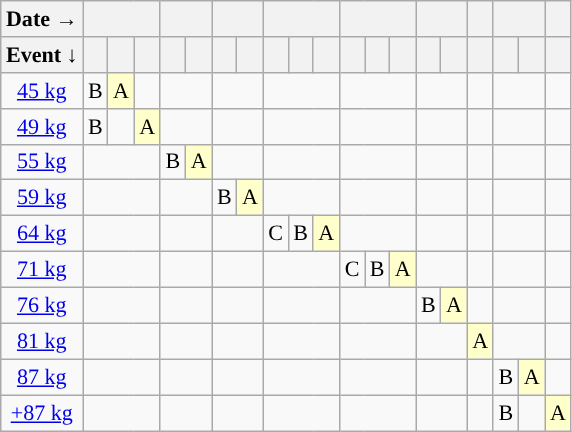<table class="wikitable" style="text-align:center; font-size:92%">
<tr>
<th>Date →</th>
<th colspan=3></th>
<th colspan=2></th>
<th colspan=2></th>
<th colspan=3></th>
<th colspan=3></th>
<th colspan=2></th>
<th></th>
<th colspan=2></th>
<th></th>
</tr>
<tr>
<th>Event ↓</th>
<th></th>
<th></th>
<th></th>
<th></th>
<th></th>
<th></th>
<th></th>
<th></th>
<th></th>
<th></th>
<th></th>
<th></th>
<th></th>
<th></th>
<th></th>
<th></th>
<th></th>
<th></th>
<th></th>
</tr>
<tr>
<td><a href='#'>45 kg</a></td>
<td>B</td>
<td style="background-color:#ffffcc;">A</td>
<td></td>
<td colspan=2></td>
<td colspan=2></td>
<td colspan=3></td>
<td colspan=3></td>
<td colspan=2></td>
<td></td>
<td colspan=2></td>
<td></td>
</tr>
<tr>
<td><a href='#'>49 kg</a></td>
<td>B</td>
<td></td>
<td style="background-color:#ffffcc;">A</td>
<td colspan=2></td>
<td colspan=2></td>
<td colspan=3></td>
<td colspan=3></td>
<td colspan=2></td>
<td></td>
<td colspan=2></td>
<td></td>
</tr>
<tr>
<td><a href='#'>55 kg</a></td>
<td colspan=3></td>
<td>B</td>
<td style="background-color:#ffffcc;">A</td>
<td colspan=2></td>
<td colspan=3></td>
<td colspan=3></td>
<td colspan=2></td>
<td></td>
<td colspan=2></td>
<td></td>
</tr>
<tr>
<td><a href='#'>59 kg</a></td>
<td colspan=3></td>
<td colspan=2></td>
<td>B</td>
<td style="background-color:#ffffcc;">A</td>
<td colspan=3></td>
<td colspan=3></td>
<td colspan=2></td>
<td></td>
<td colspan=2></td>
<td></td>
</tr>
<tr>
<td><a href='#'>64 kg</a></td>
<td colspan=3></td>
<td colspan=2></td>
<td colspan=2></td>
<td>C</td>
<td>B</td>
<td style="background-color:#ffffcc;">A</td>
<td colspan=3></td>
<td colspan=2></td>
<td></td>
<td colspan=2></td>
<td></td>
</tr>
<tr>
<td><a href='#'>71 kg</a></td>
<td colspan=3></td>
<td colspan=2></td>
<td colspan=2></td>
<td colspan=3></td>
<td>C</td>
<td>B</td>
<td style="background-color:#ffffcc;">A</td>
<td colspan=2></td>
<td></td>
<td colspan=2></td>
<td></td>
</tr>
<tr>
<td><a href='#'>76 kg</a></td>
<td colspan=3></td>
<td colspan=2></td>
<td colspan=2></td>
<td colspan=3></td>
<td colspan=3></td>
<td>B</td>
<td style="background-color:#ffffcc;">A</td>
<td></td>
<td colspan=2></td>
<td></td>
</tr>
<tr>
<td><a href='#'>81 kg</a></td>
<td colspan=3></td>
<td colspan=2></td>
<td colspan=2></td>
<td colspan=3></td>
<td colspan=3></td>
<td colspan=2></td>
<td style="background-color:#ffffcc;">A</td>
<td colspan=2></td>
<td></td>
</tr>
<tr>
<td><a href='#'>87 kg</a></td>
<td colspan=3></td>
<td colspan=2></td>
<td colspan=2></td>
<td colspan=3></td>
<td colspan=3></td>
<td colspan=2></td>
<td></td>
<td>B</td>
<td style="background-color:#ffffcc;">A</td>
<td></td>
</tr>
<tr>
<td><a href='#'>+87 kg</a></td>
<td colspan=3></td>
<td colspan=2></td>
<td colspan=2></td>
<td colspan=3></td>
<td colspan=3></td>
<td colspan=2></td>
<td></td>
<td>B</td>
<td></td>
<td style="background-color:#ffffcc;">A</td>
</tr>
</table>
